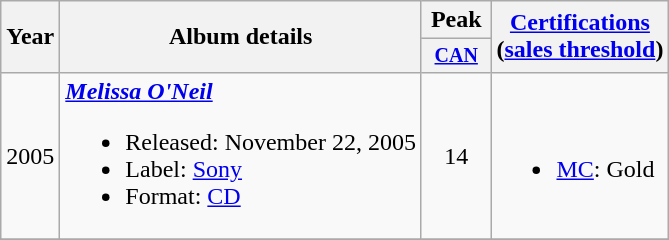<table class="wikitable" style="text-align:center;">
<tr>
<th rowspan="2">Year</th>
<th rowspan="2">Album details</th>
<th colspan="1">Peak</th>
<th rowspan="2"><a href='#'>Certifications</a><br>(<a href='#'>sales threshold</a>)</th>
</tr>
<tr style="font-size:smaller;">
<th width="40"><a href='#'>CAN</a></th>
</tr>
<tr>
<td>2005</td>
<td align="left"><strong><em><a href='#'>Melissa O'Neil</a></em></strong><br><ul><li>Released: November 22, 2005</li><li>Label: <a href='#'>Sony</a></li><li>Format: <a href='#'>CD</a></li></ul></td>
<td>14</td>
<td align="left"><br><ul><li><a href='#'>MC</a>: Gold</li></ul></td>
</tr>
<tr>
</tr>
</table>
